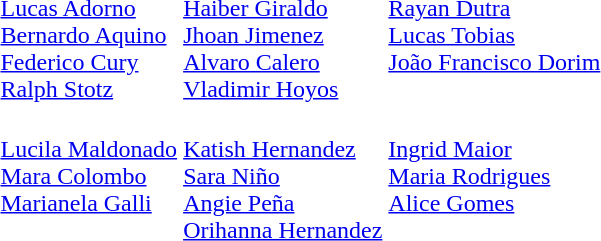<table>
<tr>
<th scope=row style="text-align:left"></th>
<td></td>
<td></td>
<td></td>
</tr>
<tr>
<th scope=row style="text-align:left"></th>
<td></td>
<td></td>
<td></td>
</tr>
<tr>
<th scope=row style="text-align:left"></th>
<td><br><a href='#'>Lucas Adorno</a><br><a href='#'>Bernardo Aquino</a><br><a href='#'>Federico Cury</a><br><a href='#'>Ralph Stotz</a></td>
<td><br><a href='#'>Haiber Giraldo</a><br><a href='#'>Jhoan Jimenez</a><br><a href='#'>Alvaro Calero</a><br><a href='#'>Vladimir Hoyos</a></td>
<td><br><a href='#'>Rayan Dutra</a><br><a href='#'>Lucas Tobias</a><br><a href='#'>João Francisco Dorim</a><br><br></td>
</tr>
<tr>
<th scope=row style="text-align:left"></th>
<td><br><a href='#'>Lucila Maldonado</a><br><a href='#'>Mara Colombo</a><br><a href='#'>Marianela Galli</a><br><br></td>
<td><br><a href='#'>Katish Hernandez</a><br><a href='#'>Sara Niño</a><br><a href='#'>Angie Peña</a><br><a href='#'>Orihanna Hernandez</a></td>
<td><br><a href='#'>Ingrid Maior</a><br><a href='#'>Maria Rodrigues</a><br><a href='#'>Alice Gomes</a><br><br></td>
</tr>
<tr>
<th scope=row style="text-align:left"></th>
<td><br></td>
<td><br></td>
<td><br></td>
</tr>
<tr>
<th scope=row style="text-align:left"></th>
<td><br></td>
<td><br></td>
<td><br></td>
</tr>
<tr>
<th scope=row style="text-align:left"></th>
<td></td>
<td></td>
<td></td>
</tr>
<tr>
<th scope=row style="text-align:left"></th>
<td></td>
<td></td>
<td></td>
</tr>
<tr>
<th scope=row style="text-align:left"></th>
<td></td>
<td></td>
<td></td>
</tr>
<tr>
<th scope=row style="text-align:left"></th>
<td></td>
<td></td>
<td></td>
</tr>
</table>
